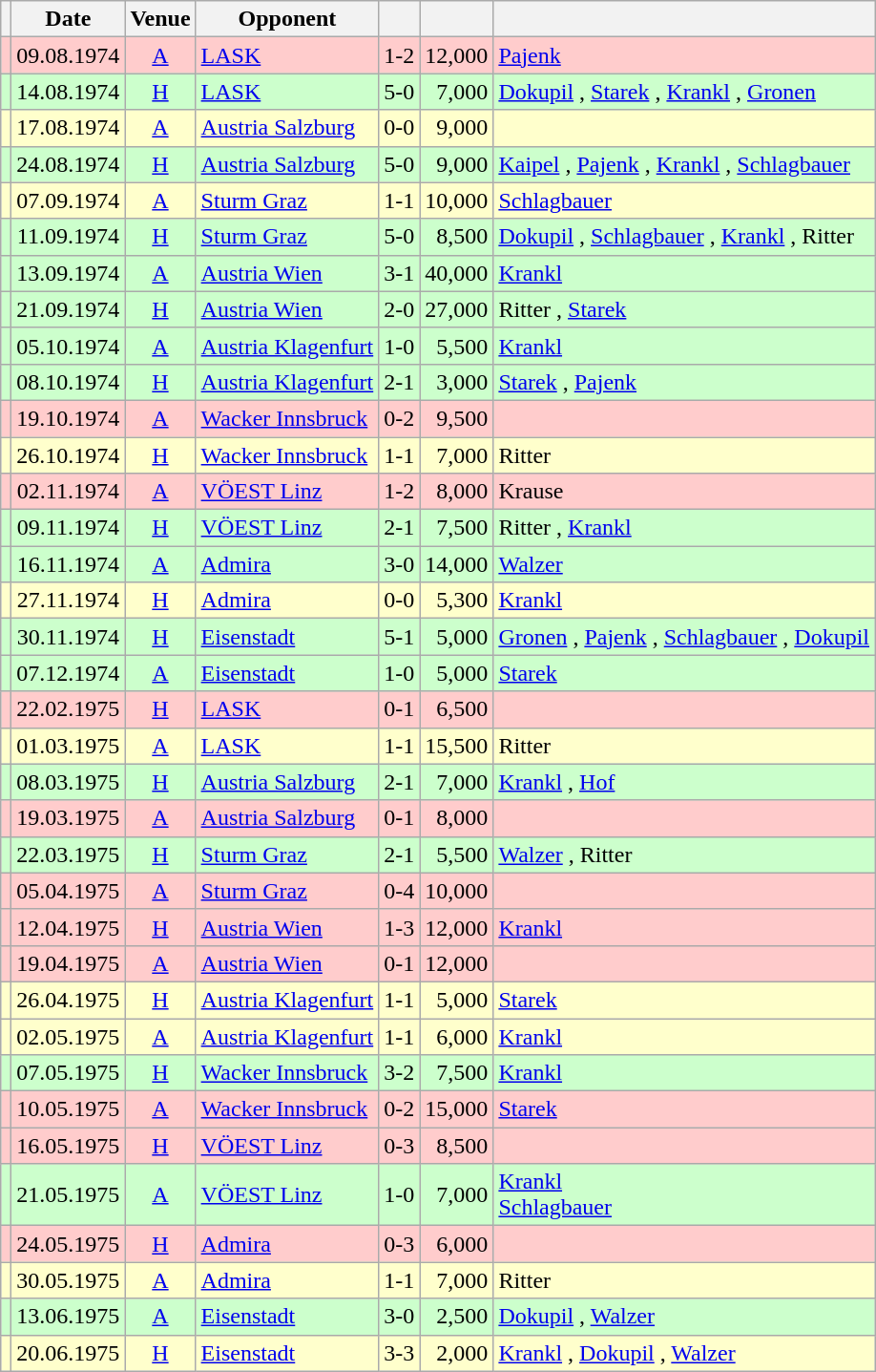<table class="wikitable" Style="text-align: center">
<tr>
<th></th>
<th>Date</th>
<th>Venue</th>
<th>Opponent</th>
<th></th>
<th></th>
<th></th>
</tr>
<tr style="background:#fcc">
<td></td>
<td>09.08.1974</td>
<td><a href='#'>A</a></td>
<td align="left"><a href='#'>LASK</a></td>
<td>1-2</td>
<td align="right">12,000</td>
<td align="left"><a href='#'>Pajenk</a> </td>
</tr>
<tr style="background:#cfc">
<td></td>
<td>14.08.1974</td>
<td><a href='#'>H</a></td>
<td align="left"><a href='#'>LASK</a></td>
<td>5-0</td>
<td align="right">7,000</td>
<td align="left"><a href='#'>Dokupil</a> , <a href='#'>Starek</a>  , <a href='#'>Krankl</a> , <a href='#'>Gronen</a> </td>
</tr>
<tr style="background:#ffc">
<td></td>
<td>17.08.1974</td>
<td><a href='#'>A</a></td>
<td align="left"><a href='#'>Austria Salzburg</a></td>
<td>0-0</td>
<td align="right">9,000</td>
<td align="left"></td>
</tr>
<tr style="background:#cfc">
<td></td>
<td>24.08.1974</td>
<td><a href='#'>H</a></td>
<td align="left"><a href='#'>Austria Salzburg</a></td>
<td>5-0</td>
<td align="right">9,000</td>
<td align="left"><a href='#'>Kaipel</a> , <a href='#'>Pajenk</a> , <a href='#'>Krankl</a>  , <a href='#'>Schlagbauer</a> </td>
</tr>
<tr style="background:#ffc">
<td></td>
<td>07.09.1974</td>
<td><a href='#'>A</a></td>
<td align="left"><a href='#'>Sturm Graz</a></td>
<td>1-1</td>
<td align="right">10,000</td>
<td align="left"><a href='#'>Schlagbauer</a> </td>
</tr>
<tr style="background:#cfc">
<td></td>
<td>11.09.1974</td>
<td><a href='#'>H</a></td>
<td align="left"><a href='#'>Sturm Graz</a></td>
<td>5-0</td>
<td align="right">8,500</td>
<td align="left"><a href='#'>Dokupil</a>  , <a href='#'>Schlagbauer</a> , <a href='#'>Krankl</a> , Ritter </td>
</tr>
<tr style="background:#cfc">
<td></td>
<td>13.09.1974</td>
<td><a href='#'>A</a></td>
<td align="left"><a href='#'>Austria Wien</a></td>
<td>3-1</td>
<td align="right">40,000</td>
<td align="left"><a href='#'>Krankl</a>   </td>
</tr>
<tr style="background:#cfc">
<td></td>
<td>21.09.1974</td>
<td><a href='#'>H</a></td>
<td align="left"><a href='#'>Austria Wien</a></td>
<td>2-0</td>
<td align="right">27,000</td>
<td align="left">Ritter , <a href='#'>Starek</a> </td>
</tr>
<tr style="background:#cfc">
<td></td>
<td>05.10.1974</td>
<td><a href='#'>A</a></td>
<td align="left"><a href='#'>Austria Klagenfurt</a></td>
<td>1-0</td>
<td align="right">5,500</td>
<td align="left"><a href='#'>Krankl</a> </td>
</tr>
<tr style="background:#cfc">
<td></td>
<td>08.10.1974</td>
<td><a href='#'>H</a></td>
<td align="left"><a href='#'>Austria Klagenfurt</a></td>
<td>2-1</td>
<td align="right">3,000</td>
<td align="left"><a href='#'>Starek</a> , <a href='#'>Pajenk</a> </td>
</tr>
<tr style="background:#fcc">
<td></td>
<td>19.10.1974</td>
<td><a href='#'>A</a></td>
<td align="left"><a href='#'>Wacker Innsbruck</a></td>
<td>0-2</td>
<td align="right">9,500</td>
<td align="left"></td>
</tr>
<tr style="background:#ffc">
<td></td>
<td>26.10.1974</td>
<td><a href='#'>H</a></td>
<td align="left"><a href='#'>Wacker Innsbruck</a></td>
<td>1-1</td>
<td align="right">7,000</td>
<td align="left">Ritter </td>
</tr>
<tr style="background:#fcc">
<td></td>
<td>02.11.1974</td>
<td><a href='#'>A</a></td>
<td align="left"><a href='#'>VÖEST Linz</a></td>
<td>1-2</td>
<td align="right">8,000</td>
<td align="left">Krause </td>
</tr>
<tr style="background:#cfc">
<td></td>
<td>09.11.1974</td>
<td><a href='#'>H</a></td>
<td align="left"><a href='#'>VÖEST Linz</a></td>
<td>2-1</td>
<td align="right">7,500</td>
<td align="left">Ritter , <a href='#'>Krankl</a> </td>
</tr>
<tr style="background:#cfc">
<td></td>
<td>16.11.1974</td>
<td><a href='#'>A</a></td>
<td align="left"><a href='#'>Admira</a></td>
<td>3-0</td>
<td align="right">14,000</td>
<td align="left"><a href='#'>Walzer</a> </td>
</tr>
<tr style="background:#ffc">
<td></td>
<td>27.11.1974</td>
<td><a href='#'>H</a></td>
<td align="left"><a href='#'>Admira</a></td>
<td>0-0</td>
<td align="right">5,300</td>
<td align="left"><a href='#'>Krankl</a> </td>
</tr>
<tr style="background:#cfc">
<td></td>
<td>30.11.1974</td>
<td><a href='#'>H</a></td>
<td align="left"><a href='#'>Eisenstadt</a></td>
<td>5-1</td>
<td align="right">5,000</td>
<td align="left"><a href='#'>Gronen</a> , <a href='#'>Pajenk</a>  , <a href='#'>Schlagbauer</a> , <a href='#'>Dokupil</a> </td>
</tr>
<tr style="background:#cfc">
<td></td>
<td>07.12.1974</td>
<td><a href='#'>A</a></td>
<td align="left"><a href='#'>Eisenstadt</a></td>
<td>1-0</td>
<td align="right">5,000</td>
<td align="left"><a href='#'>Starek</a> </td>
</tr>
<tr style="background:#fcc">
<td></td>
<td>22.02.1975</td>
<td><a href='#'>H</a></td>
<td align="left"><a href='#'>LASK</a></td>
<td>0-1</td>
<td align="right">6,500</td>
<td align="left"></td>
</tr>
<tr style="background:#ffc">
<td></td>
<td>01.03.1975</td>
<td><a href='#'>A</a></td>
<td align="left"><a href='#'>LASK</a></td>
<td>1-1</td>
<td align="right">15,500</td>
<td align="left">Ritter </td>
</tr>
<tr style="background:#cfc">
<td></td>
<td>08.03.1975</td>
<td><a href='#'>H</a></td>
<td align="left"><a href='#'>Austria Salzburg</a></td>
<td>2-1</td>
<td align="right">7,000</td>
<td align="left"><a href='#'>Krankl</a> , <a href='#'>Hof</a> </td>
</tr>
<tr style="background:#fcc">
<td></td>
<td>19.03.1975</td>
<td><a href='#'>A</a></td>
<td align="left"><a href='#'>Austria Salzburg</a></td>
<td>0-1</td>
<td align="right">8,000</td>
<td align="left"></td>
</tr>
<tr style="background:#cfc">
<td></td>
<td>22.03.1975</td>
<td><a href='#'>H</a></td>
<td align="left"><a href='#'>Sturm Graz</a></td>
<td>2-1</td>
<td align="right">5,500</td>
<td align="left"><a href='#'>Walzer</a> , Ritter </td>
</tr>
<tr style="background:#fcc">
<td></td>
<td>05.04.1975</td>
<td><a href='#'>A</a></td>
<td align="left"><a href='#'>Sturm Graz</a></td>
<td>0-4</td>
<td align="right">10,000</td>
<td align="left"></td>
</tr>
<tr style="background:#fcc">
<td></td>
<td>12.04.1975</td>
<td><a href='#'>H</a></td>
<td align="left"><a href='#'>Austria Wien</a></td>
<td>1-3</td>
<td align="right">12,000</td>
<td align="left"><a href='#'>Krankl</a> </td>
</tr>
<tr style="background:#fcc">
<td></td>
<td>19.04.1975</td>
<td><a href='#'>A</a></td>
<td align="left"><a href='#'>Austria Wien</a></td>
<td>0-1</td>
<td align="right">12,000</td>
<td align="left"></td>
</tr>
<tr style="background:#ffc">
<td></td>
<td>26.04.1975</td>
<td><a href='#'>H</a></td>
<td align="left"><a href='#'>Austria Klagenfurt</a></td>
<td>1-1</td>
<td align="right">5,000</td>
<td align="left"><a href='#'>Starek</a> </td>
</tr>
<tr style="background:#ffc">
<td></td>
<td>02.05.1975</td>
<td><a href='#'>A</a></td>
<td align="left"><a href='#'>Austria Klagenfurt</a></td>
<td>1-1</td>
<td align="right">6,000</td>
<td align="left"><a href='#'>Krankl</a> </td>
</tr>
<tr style="background:#cfc">
<td></td>
<td>07.05.1975</td>
<td><a href='#'>H</a></td>
<td align="left"><a href='#'>Wacker Innsbruck</a></td>
<td>3-2</td>
<td align="right">7,500</td>
<td align="left"><a href='#'>Krankl</a>   </td>
</tr>
<tr style="background:#fcc">
<td></td>
<td>10.05.1975</td>
<td><a href='#'>A</a></td>
<td align="left"><a href='#'>Wacker Innsbruck</a></td>
<td>0-2</td>
<td align="right">15,000</td>
<td align="left"><a href='#'>Starek</a> </td>
</tr>
<tr style="background:#fcc">
<td></td>
<td>16.05.1975</td>
<td><a href='#'>H</a></td>
<td align="left"><a href='#'>VÖEST Linz</a></td>
<td>0-3</td>
<td align="right">8,500</td>
<td align="left"></td>
</tr>
<tr style="background:#cfc">
<td></td>
<td>21.05.1975</td>
<td><a href='#'>A</a></td>
<td align="left"><a href='#'>VÖEST Linz</a></td>
<td>1-0</td>
<td align="right">7,000</td>
<td align="left"><a href='#'>Krankl</a>  <br> <a href='#'>Schlagbauer</a> </td>
</tr>
<tr style="background:#fcc">
<td></td>
<td>24.05.1975</td>
<td><a href='#'>H</a></td>
<td align="left"><a href='#'>Admira</a></td>
<td>0-3</td>
<td align="right">6,000</td>
<td align="left"></td>
</tr>
<tr style="background:#ffc">
<td></td>
<td>30.05.1975</td>
<td><a href='#'>A</a></td>
<td align="left"><a href='#'>Admira</a></td>
<td>1-1</td>
<td align="right">7,000</td>
<td align="left">Ritter </td>
</tr>
<tr style="background:#cfc">
<td></td>
<td>13.06.1975</td>
<td><a href='#'>A</a></td>
<td align="left"><a href='#'>Eisenstadt</a></td>
<td>3-0</td>
<td align="right">2,500</td>
<td align="left"><a href='#'>Dokupil</a>  , <a href='#'>Walzer</a> </td>
</tr>
<tr style="background:#ffc">
<td></td>
<td>20.06.1975</td>
<td><a href='#'>H</a></td>
<td align="left"><a href='#'>Eisenstadt</a></td>
<td>3-3</td>
<td align="right">2,000</td>
<td align="left"><a href='#'>Krankl</a> , <a href='#'>Dokupil</a> , <a href='#'>Walzer</a> </td>
</tr>
</table>
